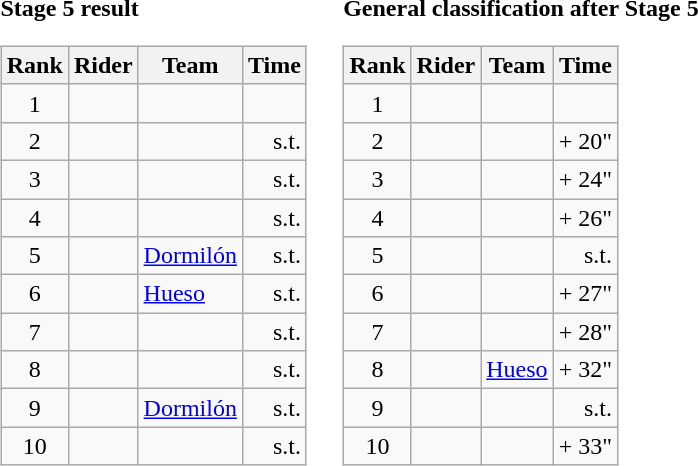<table>
<tr>
<td><strong>Stage 5 result</strong><br><table class="wikitable">
<tr>
<th scope="col">Rank</th>
<th scope="col">Rider</th>
<th scope="col">Team</th>
<th scope="col">Time</th>
</tr>
<tr>
<td style="text-align:center;">1</td>
<td></td>
<td></td>
<td style="text-align:right;"></td>
</tr>
<tr>
<td style="text-align:center;">2</td>
<td></td>
<td></td>
<td style="text-align:right;">s.t.</td>
</tr>
<tr>
<td style="text-align:center;">3</td>
<td></td>
<td></td>
<td style="text-align:right;">s.t.</td>
</tr>
<tr>
<td style="text-align:center;">4</td>
<td></td>
<td></td>
<td style="text-align:right;">s.t.</td>
</tr>
<tr>
<td style="text-align:center;">5</td>
<td></td>
<td><a href='#'> Dormilón</a></td>
<td style="text-align:right;">s.t.</td>
</tr>
<tr>
<td style="text-align:center;">6</td>
<td></td>
<td><a href='#'>Hueso</a></td>
<td style="text-align:right;">s.t.</td>
</tr>
<tr>
<td style="text-align:center;">7</td>
<td></td>
<td></td>
<td style="text-align:right;">s.t.</td>
</tr>
<tr>
<td style="text-align:center;">8</td>
<td></td>
<td></td>
<td style="text-align:right;">s.t.</td>
</tr>
<tr>
<td style="text-align:center;">9</td>
<td></td>
<td><a href='#'> Dormilón</a></td>
<td style="text-align:right;">s.t.</td>
</tr>
<tr>
<td style="text-align:center;">10</td>
<td></td>
<td></td>
<td style="text-align:right;">s.t.</td>
</tr>
</table>
</td>
<td></td>
<td><strong>General classification after Stage 5</strong><br><table class="wikitable">
<tr>
<th scope="col">Rank</th>
<th scope="col">Rider</th>
<th scope="col">Team</th>
<th scope="col">Time</th>
</tr>
<tr>
<td style="text-align:center;">1</td>
<td></td>
<td></td>
<td style="text-align:right;"></td>
</tr>
<tr>
<td style="text-align:center;">2</td>
<td></td>
<td></td>
<td style="text-align:right;">+ 20"</td>
</tr>
<tr>
<td style="text-align:center;">3</td>
<td></td>
<td></td>
<td style="text-align:right;">+ 24"</td>
</tr>
<tr>
<td style="text-align:center;">4</td>
<td></td>
<td></td>
<td style="text-align:right;">+ 26"</td>
</tr>
<tr>
<td style="text-align:center;">5</td>
<td></td>
<td></td>
<td style="text-align:right;">s.t.</td>
</tr>
<tr>
<td style="text-align:center;">6</td>
<td></td>
<td></td>
<td style="text-align:right;">+ 27"</td>
</tr>
<tr>
<td style="text-align:center;">7</td>
<td></td>
<td></td>
<td style="text-align:right;">+ 28"</td>
</tr>
<tr>
<td style="text-align:center;">8</td>
<td></td>
<td><a href='#'>Hueso</a></td>
<td style="text-align:right;">+ 32"</td>
</tr>
<tr>
<td style="text-align:center;">9</td>
<td></td>
<td></td>
<td style="text-align:right;">s.t.</td>
</tr>
<tr>
<td style="text-align:center;">10</td>
<td></td>
<td></td>
<td style="text-align:right;">+ 33"</td>
</tr>
</table>
</td>
</tr>
</table>
